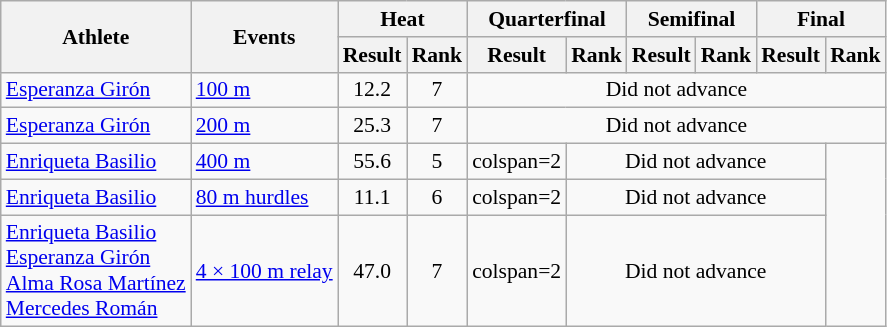<table class=wikitable style="font-size:90%">
<tr>
<th rowspan="2">Athlete</th>
<th rowspan="2">Events</th>
<th colspan="2">Heat</th>
<th colspan="2">Quarterfinal</th>
<th colspan="2">Semifinal</th>
<th colspan="2">Final</th>
</tr>
<tr>
<th>Result</th>
<th>Rank</th>
<th>Result</th>
<th>Rank</th>
<th>Result</th>
<th>Rank</th>
<th>Result</th>
<th>Rank</th>
</tr>
<tr align=center>
<td align=left><a href='#'>Esperanza Girón</a></td>
<td align=left><a href='#'>100 m</a></td>
<td>12.2</td>
<td>7</td>
<td colspan=6>Did not advance</td>
</tr>
<tr align=center>
<td align=left><a href='#'>Esperanza Girón</a></td>
<td align=left><a href='#'>200 m</a></td>
<td>25.3</td>
<td>7</td>
<td colspan=6>Did not advance</td>
</tr>
<tr align=center>
<td align=left><a href='#'>Enriqueta Basilio</a></td>
<td align=left><a href='#'>400 m</a></td>
<td>55.6</td>
<td>5</td>
<td>colspan=2 </td>
<td colspan=4>Did not advance</td>
</tr>
<tr align=center>
<td align=left><a href='#'>Enriqueta Basilio</a></td>
<td align=left><a href='#'>80 m hurdles</a></td>
<td>11.1</td>
<td>6</td>
<td>colspan=2 </td>
<td colspan=4>Did not advance</td>
</tr>
<tr align=center>
<td align=left><a href='#'>Enriqueta Basilio</a><br><a href='#'>Esperanza Girón</a><br><a href='#'>Alma Rosa Martínez</a><br><a href='#'>Mercedes Román</a></td>
<td align=left><a href='#'>4 × 100 m relay</a></td>
<td>47.0</td>
<td>7</td>
<td>colspan=2 </td>
<td colspan=4>Did not advance</td>
</tr>
</table>
